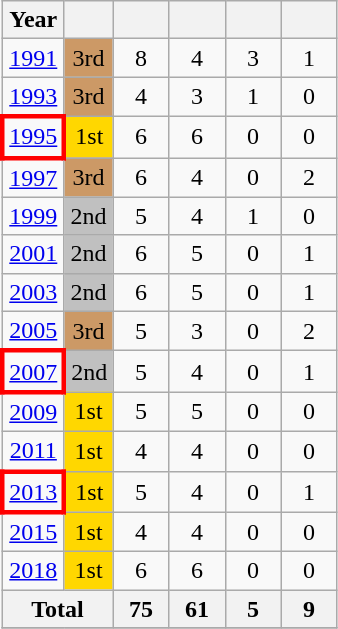<table class="wikitable" style="text-align:center">
<tr>
<th>Year</th>
<th></th>
<th width=30></th>
<th width=30></th>
<th width=30></th>
<th width=30></th>
</tr>
<tr>
<td> <a href='#'>1991</a></td>
<td bgcolor=#CC9966>3rd</td>
<td>8</td>
<td>4</td>
<td>3</td>
<td>1</td>
</tr>
<tr>
<td> <a href='#'>1993</a></td>
<td bgcolor=#CC9966>3rd</td>
<td>4</td>
<td>3</td>
<td>1</td>
<td>0</td>
</tr>
<tr>
<td style="border: 3px solid red"> <a href='#'>1995</a></td>
<td bgcolor=gold>1st</td>
<td>6</td>
<td>6</td>
<td>0</td>
<td>0</td>
</tr>
<tr>
<td> <a href='#'>1997</a></td>
<td bgcolor=#CC9966>3rd</td>
<td>6</td>
<td>4</td>
<td>0</td>
<td>2</td>
</tr>
<tr>
<td> <a href='#'>1999</a></td>
<td bgcolor=silver>2nd</td>
<td>5</td>
<td>4</td>
<td>1</td>
<td>0</td>
</tr>
<tr>
<td> <a href='#'>2001</a></td>
<td bgcolor=silver>2nd</td>
<td>6</td>
<td>5</td>
<td>0</td>
<td>1</td>
</tr>
<tr>
<td> <a href='#'>2003</a></td>
<td bgcolor=silver>2nd</td>
<td>6</td>
<td>5</td>
<td>0</td>
<td>1</td>
</tr>
<tr>
<td> <a href='#'>2005</a></td>
<td bgcolor=#CC9966>3rd</td>
<td>5</td>
<td>3</td>
<td>0</td>
<td>2</td>
</tr>
<tr>
<td style="border: 3px solid red"> <a href='#'>2007</a></td>
<td bgcolor=silver>2nd</td>
<td>5</td>
<td>4</td>
<td>0</td>
<td>1</td>
</tr>
<tr>
<td> <a href='#'>2009</a></td>
<td bgcolor=gold>1st</td>
<td>5</td>
<td>5</td>
<td>0</td>
<td>0</td>
</tr>
<tr>
<td> <a href='#'>2011</a></td>
<td bgcolor=gold>1st</td>
<td>4</td>
<td>4</td>
<td>0</td>
<td>0</td>
</tr>
<tr>
<td style="border: 3px solid red"> <a href='#'>2013</a></td>
<td bgcolor=gold>1st</td>
<td>5</td>
<td>4</td>
<td>0</td>
<td>1</td>
</tr>
<tr>
<td> <a href='#'>2015</a></td>
<td bgcolor=gold>1st</td>
<td>4</td>
<td>4</td>
<td>0</td>
<td>0</td>
</tr>
<tr>
<td> <a href='#'>2018</a></td>
<td bgcolor=gold>1st</td>
<td>6</td>
<td>6</td>
<td>0</td>
<td>0</td>
</tr>
<tr>
<th colspan=2>Total</th>
<th>75</th>
<th>61</th>
<th>5</th>
<th>9</th>
</tr>
<tr>
</tr>
</table>
